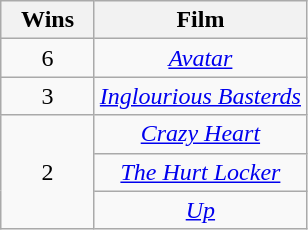<table class="wikitable" rowspan="2" style="text-align:center;" background: #f6e39c;>
<tr>
<th scope="col" style="width:55px;">Wins</th>
<th scope="col" style="text-align:center;">Film</th>
</tr>
<tr>
<td>6</td>
<td><em><a href='#'>Avatar</a></em></td>
</tr>
<tr>
<td>3</td>
<td><em><a href='#'>Inglourious Basterds</a></em></td>
</tr>
<tr>
<td rowspan="3">2</td>
<td><em><a href='#'>Crazy Heart</a></em></td>
</tr>
<tr>
<td><em><a href='#'>The Hurt Locker</a></em></td>
</tr>
<tr>
<td><em><a href='#'>Up</a></em></td>
</tr>
</table>
